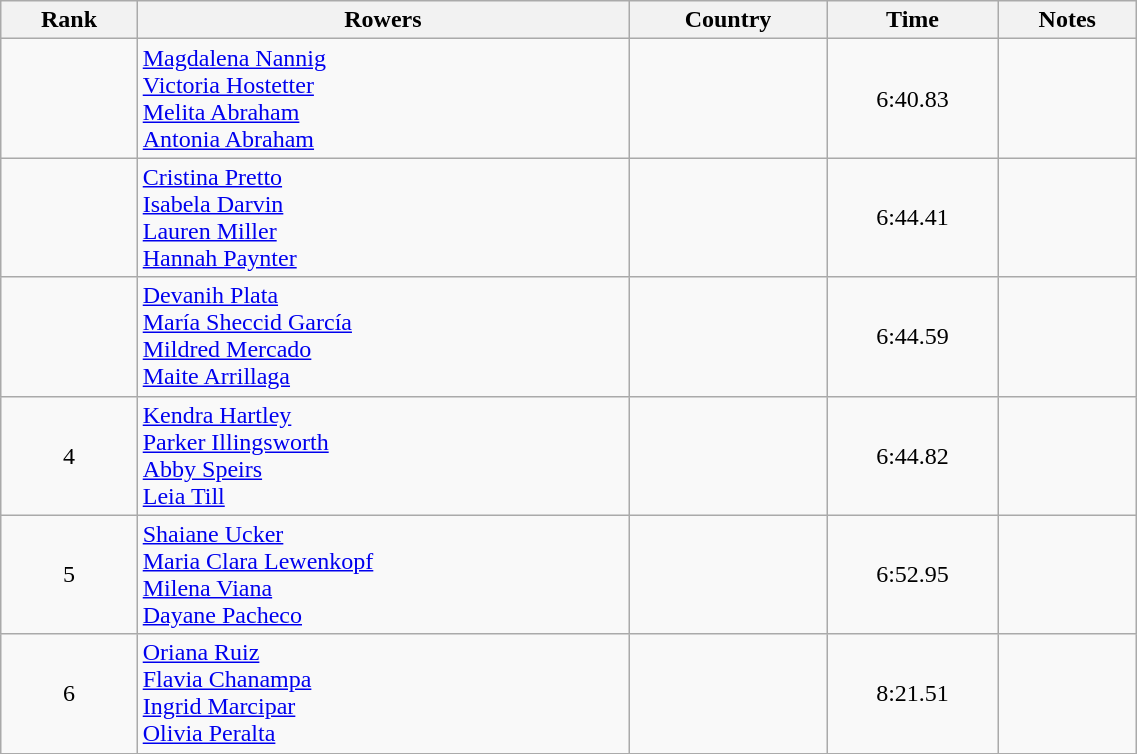<table class="wikitable" width=60% style="text-align:center">
<tr>
<th>Rank</th>
<th>Rowers</th>
<th>Country</th>
<th>Time</th>
<th>Notes</th>
</tr>
<tr>
<td></td>
<td align=left><a href='#'>Magdalena Nannig</a><br><a href='#'>Victoria Hostetter</a><br><a href='#'>Melita Abraham</a><br><a href='#'>Antonia Abraham</a></td>
<td align=left></td>
<td>6:40.83</td>
<td></td>
</tr>
<tr>
<td></td>
<td align=left><a href='#'>Cristina Pretto</a><br><a href='#'>Isabela Darvin</a><br><a href='#'>Lauren Miller</a><br><a href='#'>Hannah Paynter</a></td>
<td align=left></td>
<td>6:44.41</td>
<td></td>
</tr>
<tr>
<td></td>
<td align=left><a href='#'>Devanih Plata</a><br><a href='#'>María Sheccid García</a><br><a href='#'>Mildred Mercado</a><br><a href='#'>Maite Arrillaga</a></td>
<td align=left></td>
<td>6:44.59</td>
<td></td>
</tr>
<tr>
<td>4</td>
<td align=left><a href='#'>Kendra Hartley</a><br><a href='#'>Parker Illingsworth</a><br><a href='#'>Abby Speirs</a><br><a href='#'>Leia Till</a></td>
<td align=left></td>
<td>6:44.82</td>
<td></td>
</tr>
<tr>
<td>5</td>
<td align=left><a href='#'>Shaiane Ucker</a><br><a href='#'>Maria Clara Lewenkopf</a><br><a href='#'>Milena Viana</a><br><a href='#'>Dayane Pacheco</a></td>
<td align=left></td>
<td>6:52.95</td>
<td></td>
</tr>
<tr>
<td>6</td>
<td align=left><a href='#'>Oriana Ruiz</a><br><a href='#'>Flavia Chanampa</a><br><a href='#'>Ingrid Marcipar</a><br><a href='#'>Olivia Peralta</a></td>
<td align=left></td>
<td>8:21.51</td>
<td></td>
</tr>
<tr>
</tr>
</table>
